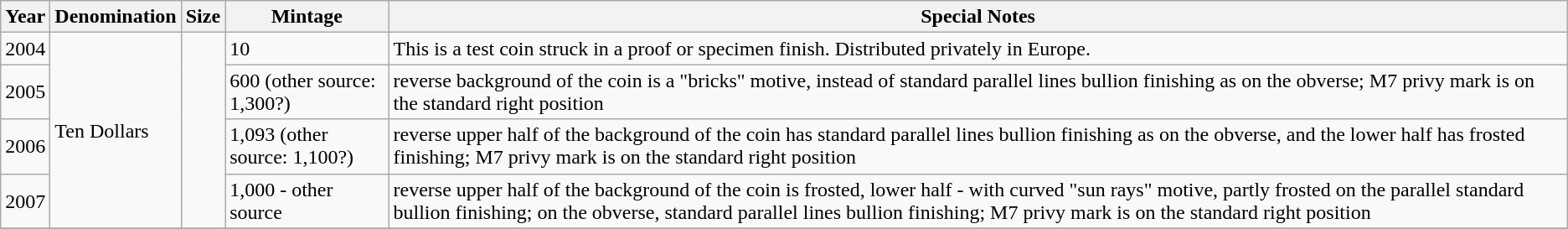<table class="wikitable">
<tr>
<th>Year</th>
<th>Denomination</th>
<th>Size</th>
<th>Mintage</th>
<th>Special Notes</th>
</tr>
<tr>
<td>2004</td>
<td rowspan="4">Ten Dollars</td>
<td rowspan="4"></td>
<td>10</td>
<td>This is a test coin struck in a proof or specimen finish. Distributed privately in Europe.</td>
</tr>
<tr>
<td>2005</td>
<td>600 (other source: 1,300?)</td>
<td>reverse background of the coin is a "bricks" motive, instead of standard parallel lines bullion finishing as on the obverse; M7 privy mark is on the standard right position</td>
</tr>
<tr>
<td>2006</td>
<td>1,093 (other source: 1,100?)</td>
<td>reverse upper half of the background of the coin has standard parallel lines bullion finishing as on the obverse, and the lower half has frosted finishing; M7 privy mark is on the standard right position</td>
</tr>
<tr>
<td>2007</td>
<td>1,000 - other source</td>
<td>reverse upper half of the background of the coin is frosted, lower half - with curved "sun rays" motive, partly frosted on the parallel standard bullion finishing; on the obverse, standard parallel lines bullion finishing; M7 privy mark is on the standard right position</td>
</tr>
<tr>
</tr>
</table>
